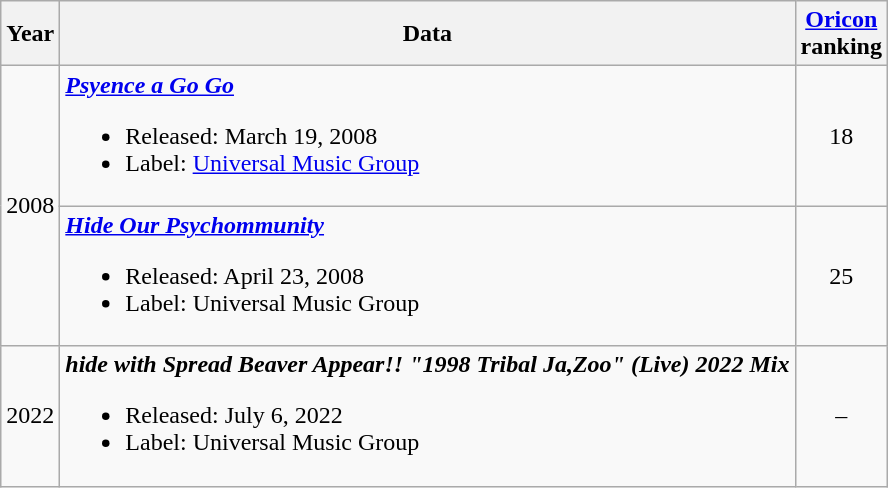<table class="wikitable">
<tr>
<th>Year</th>
<th>Data</th>
<th><a href='#'>Oricon</a><br>ranking</th>
</tr>
<tr>
<td rowspan="2">2008</td>
<td><strong><em><a href='#'>Psyence a Go Go</a></em></strong><br><ul><li>Released: March 19, 2008</li><li>Label: <a href='#'>Universal Music Group</a></li></ul></td>
<td style="text-align:center;">18</td>
</tr>
<tr>
<td><strong><em><a href='#'>Hide Our Psychommunity</a></em></strong><br><ul><li>Released: April 23, 2008</li><li>Label: Universal Music Group</li></ul></td>
<td style="text-align:center;">25</td>
</tr>
<tr>
<td>2022</td>
<td><strong><em>hide with Spread Beaver Appear!! "1998 Tribal Ja,Zoo" (Live) 2022 Mix</em></strong><br><ul><li>Released: July 6, 2022</li><li>Label: Universal Music Group</li></ul></td>
<td style="text-align:center;">–</td>
</tr>
</table>
